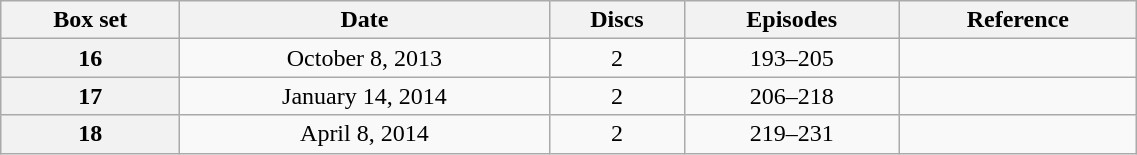<table class="wikitable" style="text-align: center; width: 60%;">
<tr>
<th scope="col" 175px;">Box set</th>
<th scope="col" 125px;>Date</th>
<th scope="col">Discs</th>
<th scope="col">Episodes</th>
<th scope="col">Reference</th>
</tr>
<tr>
<th scope="row">16</th>
<td>October 8, 2013</td>
<td>2</td>
<td>193–205</td>
<td></td>
</tr>
<tr>
<th scope="row">17</th>
<td>January 14, 2014</td>
<td>2</td>
<td>206–218</td>
<td></td>
</tr>
<tr>
<th scope="row">18</th>
<td>April 8, 2014</td>
<td>2</td>
<td>219–231</td>
<td></td>
</tr>
</table>
